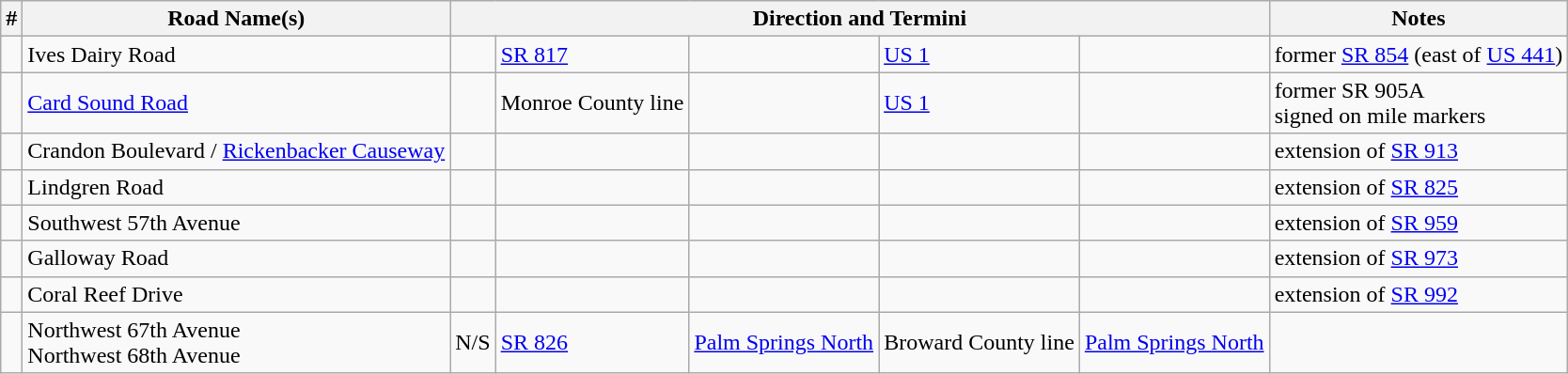<table class="wikitable">
<tr>
<th align=center>#</th>
<th>Road Name(s)</th>
<th colspan=5>Direction and Termini</th>
<th>Notes</th>
</tr>
<tr>
<td></td>
<td>Ives Dairy Road</td>
<td></td>
<td><a href='#'>SR 817</a></td>
<td></td>
<td><a href='#'>US 1</a></td>
<td></td>
<td>former <a href='#'>SR 854</a> (east of <a href='#'>US 441</a>)</td>
</tr>
<tr>
<td></td>
<td><a href='#'>Card Sound Road</a></td>
<td></td>
<td>Monroe County line</td>
<td></td>
<td><a href='#'>US 1</a></td>
<td></td>
<td>former SR 905A<br>signed on mile markers</td>
</tr>
<tr>
<td></td>
<td>Crandon Boulevard / <a href='#'>Rickenbacker Causeway</a></td>
<td></td>
<td></td>
<td></td>
<td></td>
<td></td>
<td>extension of <a href='#'>SR 913</a></td>
</tr>
<tr>
<td></td>
<td>Lindgren Road</td>
<td></td>
<td></td>
<td></td>
<td></td>
<td></td>
<td>extension of <a href='#'>SR 825</a></td>
</tr>
<tr>
<td></td>
<td>Southwest 57th Avenue</td>
<td></td>
<td></td>
<td></td>
<td></td>
<td></td>
<td>extension of <a href='#'>SR 959</a></td>
</tr>
<tr>
<td></td>
<td>Galloway Road</td>
<td></td>
<td></td>
<td></td>
<td></td>
<td></td>
<td>extension of <a href='#'>SR 973</a></td>
</tr>
<tr>
<td></td>
<td>Coral Reef Drive</td>
<td></td>
<td></td>
<td></td>
<td></td>
<td></td>
<td>extension of <a href='#'>SR 992</a></td>
</tr>
<tr>
<td></td>
<td>Northwest 67th Avenue<br>Northwest 68th Avenue</td>
<td>N/S</td>
<td><a href='#'>SR 826</a></td>
<td><a href='#'>Palm Springs North</a></td>
<td>Broward County line</td>
<td><a href='#'>Palm Springs North</a></td>
<td></td>
</tr>
</table>
